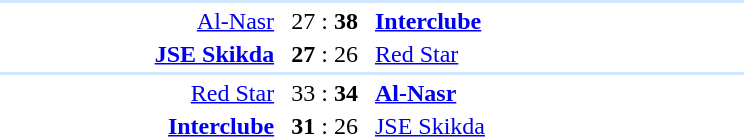<table style="text-align:center" width=500>
<tr>
<th width=30%></th>
<th width=10%></th>
<th width=30%></th>
<th width=10%></th>
</tr>
<tr align="left" bgcolor=#D0E7FF>
<td colspan=4></td>
</tr>
<tr>
<td align="right"><a href='#'>Al-Nasr</a> </td>
<td>27 : <strong>38</strong></td>
<td align=left> <strong><a href='#'>Interclube</a></strong></td>
</tr>
<tr>
<td align="right"><strong><a href='#'>JSE Skikda</a></strong> </td>
<td><strong>27</strong> : 26</td>
<td align=left> <a href='#'>Red Star</a></td>
</tr>
<tr align="left" bgcolor=#D0E7FF>
<td colspan=4></td>
</tr>
<tr>
<td align="right"><a href='#'>Red Star</a> </td>
<td>33 : <strong>34</strong></td>
<td align=left> <strong><a href='#'>Al-Nasr</a></strong></td>
</tr>
<tr>
<td align="right"><strong><a href='#'>Interclube</a></strong> </td>
<td><strong>31</strong> : 26</td>
<td align=left> <a href='#'>JSE Skikda</a></td>
</tr>
</table>
